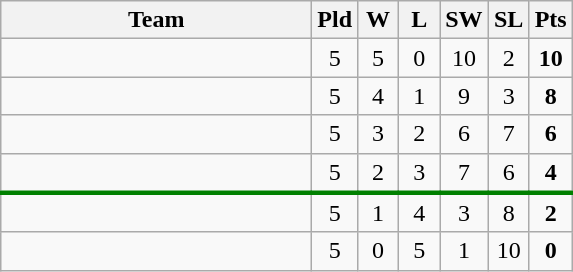<table class=wikitable style="text-align:center">
<tr>
<th width=200>Team</th>
<th width=20>Pld</th>
<th width=20>W</th>
<th width=20>L</th>
<th width=20>SW</th>
<th width=20>SL</th>
<th width=20>Pts</th>
</tr>
<tr>
<td align=left></td>
<td>5</td>
<td>5</td>
<td>0</td>
<td>10</td>
<td>2</td>
<td><strong>10</strong></td>
</tr>
<tr>
<td align=left></td>
<td>5</td>
<td>4</td>
<td>1</td>
<td>9</td>
<td>3</td>
<td><strong>8</strong></td>
</tr>
<tr>
<td align=left></td>
<td>5</td>
<td>3</td>
<td>2</td>
<td>6</td>
<td>7</td>
<td><strong>6</strong></td>
</tr>
<tr>
<td align=left></td>
<td>5</td>
<td>2</td>
<td>3</td>
<td>7</td>
<td>6</td>
<td><strong>4</strong></td>
</tr>
<tr style="border-top:3px solid green;">
<td align=left></td>
<td>5</td>
<td>1</td>
<td>4</td>
<td>3</td>
<td>8</td>
<td><strong>2</strong></td>
</tr>
<tr>
<td align=left></td>
<td>5</td>
<td>0</td>
<td>5</td>
<td>1</td>
<td>10</td>
<td><strong>0</strong></td>
</tr>
</table>
